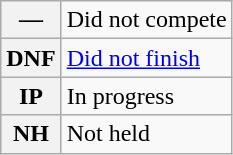<table class="wikitable">
<tr>
<th scope="row">—</th>
<td>Did not compete</td>
</tr>
<tr>
<th scope="row">DNF</th>
<td><a href='#'>Did not finish</a></td>
</tr>
<tr>
<th scope="row">IP</th>
<td>In progress</td>
</tr>
<tr>
<th scope="row">NH</th>
<td>Not held</td>
</tr>
</table>
